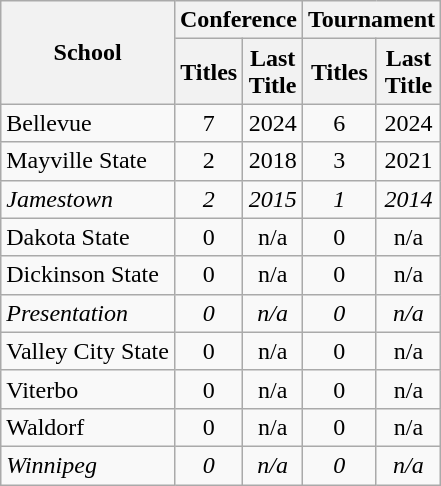<table class="wikitable sortable" style="text-align:center">
<tr>
<th rowspan=2>School</th>
<th colspan=2>Conference</th>
<th colspan=2>Tournament</th>
</tr>
<tr>
<th>Titles</th>
<th>Last<br>Title</th>
<th>Titles</th>
<th>Last<br>Title</th>
</tr>
<tr>
<td style="text-align:left">Bellevue</td>
<td>7</td>
<td>2024</td>
<td>6</td>
<td>2024</td>
</tr>
<tr>
<td style="text-align:left">Mayville State</td>
<td>2</td>
<td>2018</td>
<td>3</td>
<td>2021</td>
</tr>
<tr style="font-style: italic;">
<td style="text-align:left">Jamestown</td>
<td>2</td>
<td>2015</td>
<td>1</td>
<td>2014</td>
</tr>
<tr>
<td style="text-align:left">Dakota State</td>
<td>0</td>
<td>n/a</td>
<td>0</td>
<td>n/a</td>
</tr>
<tr>
<td style="text-align:left">Dickinson State</td>
<td>0</td>
<td>n/a</td>
<td>0</td>
<td>n/a</td>
</tr>
<tr style="font-style: italic;">
<td style="text-align:left">Presentation</td>
<td>0</td>
<td>n/a</td>
<td>0</td>
<td>n/a</td>
</tr>
<tr>
<td style="text-align:left">Valley City State</td>
<td>0</td>
<td>n/a</td>
<td>0</td>
<td>n/a</td>
</tr>
<tr>
<td style="text-align:left">Viterbo</td>
<td>0</td>
<td>n/a</td>
<td>0</td>
<td>n/a</td>
</tr>
<tr>
<td style="text-align:left">Waldorf</td>
<td>0</td>
<td>n/a</td>
<td>0</td>
<td>n/a</td>
</tr>
<tr style="font-style: italic;">
<td style="text-align:left">Winnipeg</td>
<td>0</td>
<td>n/a</td>
<td>0</td>
<td>n/a</td>
</tr>
</table>
